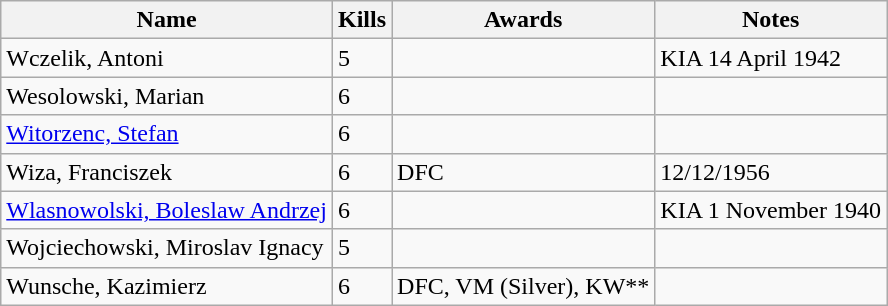<table class=wikitable>
<tr>
<th>Name</th>
<th>Kills</th>
<th>Awards</th>
<th>Notes</th>
</tr>
<tr>
<td>Wczelik, Antoni</td>
<td>5</td>
<td></td>
<td>KIA 14 April 1942</td>
</tr>
<tr>
<td>Wesolowski, Marian</td>
<td>6</td>
<td></td>
<td></td>
</tr>
<tr>
<td><a href='#'>Witorzenc, Stefan</a></td>
<td>6</td>
<td></td>
<td></td>
</tr>
<tr>
<td>Wiza, Franciszek</td>
<td>6</td>
<td>DFC</td>
<td>12/12/1956</td>
</tr>
<tr>
<td><a href='#'>Wlasnowolski, Boleslaw Andrzej</a></td>
<td>6</td>
<td></td>
<td>KIA 1 November 1940</td>
</tr>
<tr>
<td>Wojciechowski, Miroslav Ignacy</td>
<td>5</td>
<td></td>
<td></td>
</tr>
<tr>
<td>Wunsche, Kazimierz</td>
<td>6</td>
<td>DFC, VM (Silver), KW**</td>
<td></td>
</tr>
</table>
